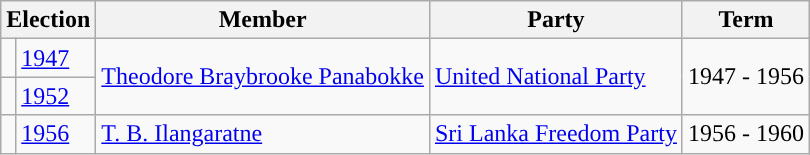<table class="wikitable">
<tr>
<th colspan="2">Election</th>
<th>Member</th>
<th>Party</th>
<th>Term</th>
</tr>
<tr>
<td style="background-color: "></td>
<td><a href='#'>1947</a></td>
<td rowspan=2><a href='#'>Theodore Braybrooke Panabokke</a></td>
<td rowspan=2><a href='#'>United National Party</a></td>
<td rowspan=2>1947 - 1956</td>
</tr>
<tr>
<td style="background-color: "></td>
<td><a href='#'>1952</a></td>
</tr>
<tr>
<td style="background-color: "></td>
<td><a href='#'>1956</a></td>
<td><a href='#'>T. B. Ilangaratne</a></td>
<td><a href='#'>Sri Lanka Freedom Party</a></td>
<td>1956 - 1960</td>
</tr>
</table>
